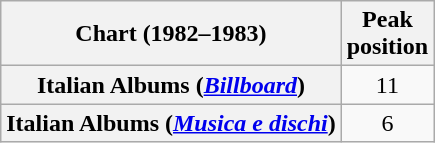<table class="wikitable sortable plainrowheaders" style="text-align:center">
<tr>
<th scope="col">Chart (1982–1983)</th>
<th scope="col">Peak<br>position</th>
</tr>
<tr>
<th scope="row">Italian Albums (<em><a href='#'>Billboard</a></em>)</th>
<td>11</td>
</tr>
<tr>
<th scope="row">Italian Albums (<em><a href='#'>Musica e dischi</a></em>)</th>
<td>6</td>
</tr>
</table>
